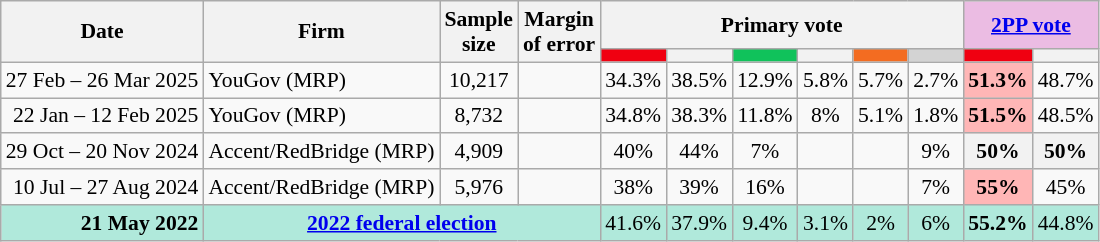<table class="nowrap wikitable tpl-blanktable" style=text-align:center;font-size:90%>
<tr>
<th rowspan=2>Date</th>
<th rowspan=2>Firm</th>
<th rowspan=2>Sample<br>size</th>
<th rowspan=2>Margin<br>of error</th>
<th colspan=6>Primary vote</th>
<th colspan=2 class=unsortable style=background:#ebbce3><a href='#'>2PP vote</a></th>
</tr>
<tr>
<th class="unsortable" style="background:#F00011"></th>
<th class="unsortable" style=background:></th>
<th class=unsortable style=background:#10C25B></th>
<th class=unsortable style=background:></th>
<th class=unsortable style=background:#f36c21></th>
<th class=unsortable style=background:lightgray></th>
<th class="unsortable" style="background:#F00011"></th>
<th class="unsortable" style=background:></th>
</tr>
<tr>
<td align=right>27 Feb – 26 Mar 2025</td>
<td align=left>YouGov (MRP)</td>
<td>10,217</td>
<td></td>
<td>34.3%</td>
<td>38.5%</td>
<td>12.9%</td>
<td>5.8%</td>
<td>5.7%</td>
<td>2.7%</td>
<th style=background:#FFB6B6>51.3%</th>
<td>48.7%</td>
</tr>
<tr>
<td align=right>22 Jan – 12 Feb 2025</td>
<td align=left>YouGov (MRP)</td>
<td>8,732</td>
<td></td>
<td>34.8%</td>
<td>38.3%</td>
<td>11.8%</td>
<td>8%</td>
<td>5.1%</td>
<td>1.8%</td>
<th style=background:#FFB6B6>51.5%</th>
<td>48.5%</td>
</tr>
<tr>
<td align=right>29 Oct – 20 Nov 2024</td>
<td align=left>Accent/RedBridge (MRP)</td>
<td>4,909</td>
<td></td>
<td>40%</td>
<td>44%</td>
<td>7%</td>
<td></td>
<td></td>
<td>9%</td>
<th>50%</th>
<th>50%</th>
</tr>
<tr>
<td align=right>10 Jul – 27 Aug 2024</td>
<td align=left>Accent/RedBridge (MRP)</td>
<td>5,976</td>
<td></td>
<td>38%</td>
<td>39%</td>
<td>16%</td>
<td></td>
<td></td>
<td>7%</td>
<th style=background:#FFB6B6>55%</th>
<td>45%</td>
</tr>
<tr style="background:#b0e9db">
<td style="text-align:right" data-sort-value="21-May-2022"><strong>21 May 2022</strong></td>
<td colspan="3" style="text-align:center"><strong><a href='#'>2022 federal election</a></strong></td>
<td>41.6%</td>
<td>37.9%</td>
<td>9.4%</td>
<td>3.1%</td>
<td>2%</td>
<td>6%</td>
<td><strong>55.2%</strong></td>
<td>44.8%</td>
</tr>
</table>
